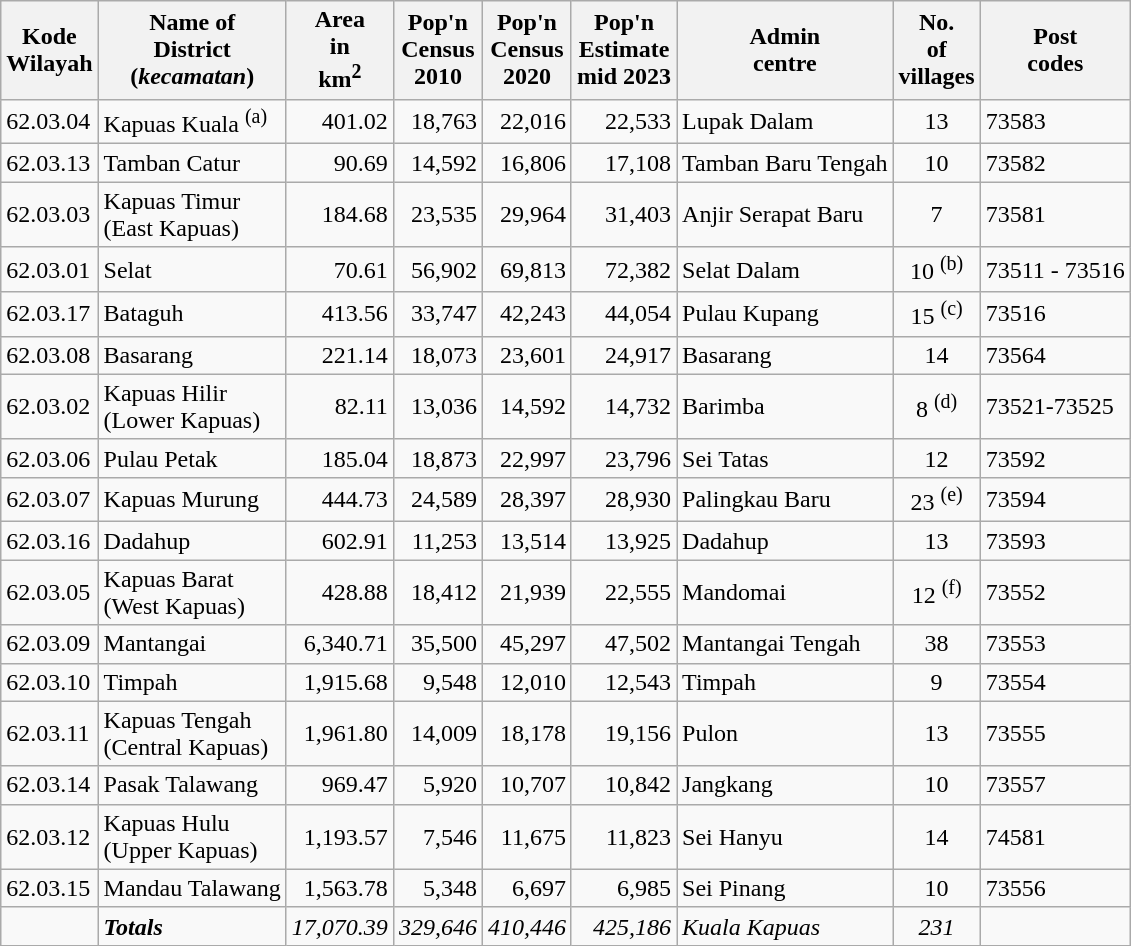<table class="sortable wikitable">
<tr>
<th>Kode <br>Wilayah</th>
<th>Name of<br>District<br>(<em>kecamatan</em>)</th>
<th>Area <br> in<br> km<sup>2</sup></th>
<th>Pop'n<br>Census<br>2010</th>
<th>Pop'n<br>Census<br>2020</th>
<th>Pop'n<br>Estimate<br>mid 2023</th>
<th>Admin<br>centre</th>
<th>No.<br>of<br>villages</th>
<th>Post<br>codes</th>
</tr>
<tr>
<td>62.03.04</td>
<td>Kapuas Kuala <sup>(a)</sup></td>
<td align="right">401.02</td>
<td align="right">18,763</td>
<td align="right">22,016</td>
<td align="right">22,533</td>
<td>Lupak Dalam</td>
<td align="center">13</td>
<td>73583</td>
</tr>
<tr>
<td>62.03.13</td>
<td>Tamban Catur</td>
<td align="right">90.69</td>
<td align="right">14,592</td>
<td align="right">16,806</td>
<td align="right">17,108</td>
<td>Tamban Baru Tengah</td>
<td align="center">10</td>
<td>73582</td>
</tr>
<tr>
<td>62.03.03</td>
<td>Kapuas Timur <br>(East Kapuas)</td>
<td align="right">184.68</td>
<td align="right">23,535</td>
<td align="right">29,964</td>
<td align="right">31,403</td>
<td>Anjir Serapat Baru</td>
<td align="center">7</td>
<td>73581</td>
</tr>
<tr>
<td>62.03.01</td>
<td>Selat</td>
<td align="right">70.61</td>
<td align="right">56,902</td>
<td align="right">69,813</td>
<td align="right">72,382</td>
<td>Selat Dalam</td>
<td align="center">10 <sup>(b)</sup></td>
<td>73511 - 73516</td>
</tr>
<tr>
<td>62.03.17</td>
<td>Bataguh</td>
<td align="right">413.56</td>
<td align="right">33,747</td>
<td align="right">42,243</td>
<td align="right">44,054</td>
<td>Pulau Kupang</td>
<td align="center">15 <sup>(c)</sup></td>
<td>73516</td>
</tr>
<tr>
<td>62.03.08</td>
<td>Basarang</td>
<td align="right">221.14</td>
<td align="right">18,073</td>
<td align="right">23,601</td>
<td align="right">24,917</td>
<td>Basarang</td>
<td align="center">14</td>
<td>73564</td>
</tr>
<tr>
<td>62.03.02</td>
<td>Kapuas Hilir <br>(Lower Kapuas)</td>
<td align="right">82.11</td>
<td align="right">13,036</td>
<td align="right">14,592</td>
<td align="right">14,732</td>
<td>Barimba</td>
<td align="center">8 <sup>(d)</sup></td>
<td>73521-73525</td>
</tr>
<tr>
<td>62.03.06</td>
<td>Pulau Petak</td>
<td align="right">185.04</td>
<td align="right">18,873</td>
<td align="right">22,997</td>
<td align="right">23,796</td>
<td>Sei Tatas</td>
<td align="center">12</td>
<td>73592</td>
</tr>
<tr>
<td>62.03.07</td>
<td>Kapuas Murung</td>
<td align="right">444.73</td>
<td align="right">24,589</td>
<td align="right">28,397</td>
<td align="right">28,930</td>
<td>Palingkau Baru</td>
<td align="center">23 <sup>(e)</sup></td>
<td>73594</td>
</tr>
<tr>
<td>62.03.16</td>
<td>Dadahup</td>
<td align="right">602.91</td>
<td align="right">11,253</td>
<td align="right">13,514</td>
<td align="right">13,925</td>
<td>Dadahup</td>
<td align="center">13</td>
<td>73593</td>
</tr>
<tr>
<td>62.03.05</td>
<td>Kapuas Barat <br>(West Kapuas)</td>
<td align="right">428.88</td>
<td align="right">18,412</td>
<td align="right">21,939</td>
<td align="right">22,555</td>
<td>Mandomai</td>
<td align="center">12 <sup>(f)</sup></td>
<td>73552</td>
</tr>
<tr>
<td>62.03.09</td>
<td>Mantangai</td>
<td align="right">6,340.71</td>
<td align="right">35,500</td>
<td align="right">45,297</td>
<td align="right">47,502</td>
<td>Mantangai Tengah</td>
<td align="center">38</td>
<td>73553</td>
</tr>
<tr>
<td>62.03.10</td>
<td>Timpah</td>
<td align="right">1,915.68</td>
<td align="right">9,548</td>
<td align="right">12,010</td>
<td align="right">12,543</td>
<td>Timpah</td>
<td align="center">9</td>
<td>73554</td>
</tr>
<tr>
<td>62.03.11</td>
<td>Kapuas Tengah <br>(Central Kapuas)</td>
<td align="right">1,961.80</td>
<td align="right">14,009</td>
<td align="right">18,178</td>
<td align="right">19,156</td>
<td>Pulon</td>
<td align="center">13</td>
<td>73555</td>
</tr>
<tr>
<td>62.03.14</td>
<td>Pasak Talawang</td>
<td align="right">969.47</td>
<td align="right">5,920</td>
<td align="right">10,707</td>
<td align="right">10,842</td>
<td>Jangkang</td>
<td align="center">10</td>
<td>73557</td>
</tr>
<tr>
<td>62.03.12</td>
<td>Kapuas Hulu <br>(Upper Kapuas)</td>
<td align="right">1,193.57</td>
<td align="right">7,546</td>
<td align="right">11,675</td>
<td align="right">11,823</td>
<td>Sei Hanyu</td>
<td align="center">14</td>
<td>74581</td>
</tr>
<tr>
<td>62.03.15</td>
<td>Mandau Talawang</td>
<td align="right">1,563.78</td>
<td align="right">5,348</td>
<td align="right">6,697</td>
<td align="right">6,985</td>
<td>Sei Pinang</td>
<td align="center">10</td>
<td>73556</td>
</tr>
<tr>
<td></td>
<td><strong><em>Totals</em></strong></td>
<td align="right"><em>17,070.39</em></td>
<td align="right"><em>329,646</em></td>
<td align="right"><em>410,446</em></td>
<td align="right"><em>425,186</em></td>
<td><em>Kuala Kapuas</em></td>
<td align="center"><em>231</em></td>
<td></td>
</tr>
</table>
